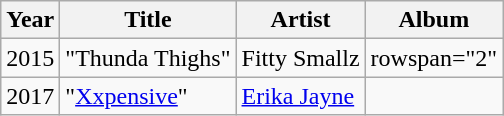<table class="wikitable sortable">
<tr>
<th>Year</th>
<th>Title</th>
<th>Artist</th>
<th>Album</th>
</tr>
<tr>
<td>2015</td>
<td>"Thunda Thighs"</td>
<td>Fitty Smallz</td>
<td>rowspan="2"</td>
</tr>
<tr>
<td>2017</td>
<td>"<a href='#'>Xxpensive</a>"</td>
<td><a href='#'>Erika Jayne</a></td>
</tr>
</table>
